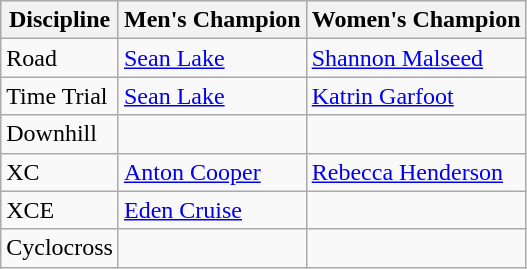<table class="wikitable">
<tr>
<th>Discipline</th>
<th>Men's Champion</th>
<th>Women's Champion</th>
</tr>
<tr>
<td>Road</td>
<td> <a href='#'>Sean Lake</a></td>
<td> <a href='#'>Shannon Malseed</a></td>
</tr>
<tr>
<td>Time Trial</td>
<td> <a href='#'>Sean Lake</a></td>
<td> <a href='#'>Katrin Garfoot</a></td>
</tr>
<tr>
<td>Downhill</td>
<td></td>
<td></td>
</tr>
<tr>
<td>XC</td>
<td> <a href='#'>Anton Cooper</a></td>
<td> <a href='#'>Rebecca Henderson</a></td>
</tr>
<tr>
<td>XCE</td>
<td> <a href='#'>Eden Cruise</a></td>
<td></td>
</tr>
<tr>
<td>Cyclocross</td>
<td></td>
<td></td>
</tr>
</table>
